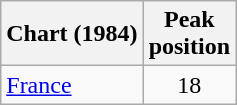<table class="wikitable sortable">
<tr>
<th>Chart (1984)</th>
<th>Peak<br>position</th>
</tr>
<tr>
<td><a href='#'>France</a></td>
<td style="text-align:center;">18</td>
</tr>
</table>
